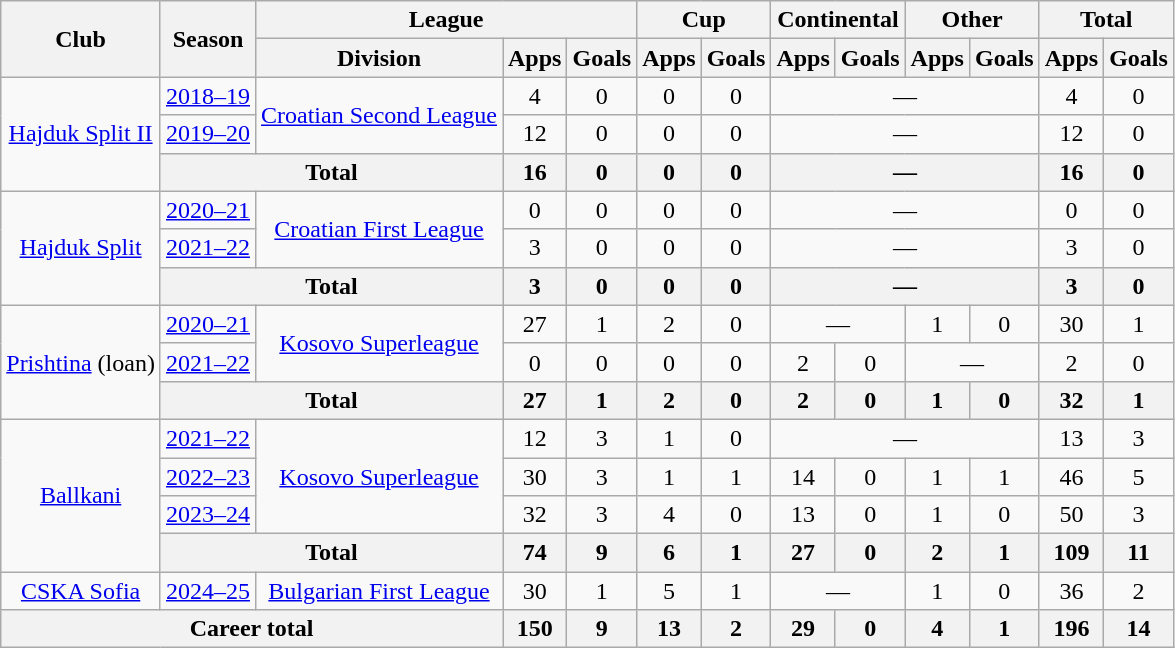<table class="wikitable" style="text-align:center">
<tr>
<th rowspan="2">Club</th>
<th rowspan="2">Season</th>
<th colspan="3">League</th>
<th colspan="2">Cup</th>
<th colspan="2">Continental</th>
<th colspan="2">Other</th>
<th colspan="2">Total</th>
</tr>
<tr>
<th>Division</th>
<th>Apps</th>
<th>Goals</th>
<th>Apps</th>
<th>Goals</th>
<th>Apps</th>
<th>Goals</th>
<th>Apps</th>
<th>Goals</th>
<th>Apps</th>
<th>Goals</th>
</tr>
<tr>
<td rowspan="3"><a href='#'>Hajduk Split II</a></td>
<td><a href='#'>2018–19</a></td>
<td rowspan="2"><a href='#'>Croatian Second League</a></td>
<td>4</td>
<td>0</td>
<td>0</td>
<td>0</td>
<td colspan="4">—</td>
<td>4</td>
<td>0</td>
</tr>
<tr>
<td><a href='#'>2019–20</a></td>
<td>12</td>
<td>0</td>
<td>0</td>
<td>0</td>
<td colspan="4">—</td>
<td>12</td>
<td>0</td>
</tr>
<tr>
<th colspan="2">Total</th>
<th>16</th>
<th>0</th>
<th>0</th>
<th>0</th>
<th colspan="4">—</th>
<th>16</th>
<th>0</th>
</tr>
<tr>
<td rowspan="3"><a href='#'>Hajduk Split</a></td>
<td><a href='#'>2020–21</a></td>
<td rowspan="2"><a href='#'>Croatian First League</a></td>
<td>0</td>
<td>0</td>
<td>0</td>
<td>0</td>
<td colspan="4">—</td>
<td>0</td>
<td>0</td>
</tr>
<tr>
<td><a href='#'>2021–22</a></td>
<td>3</td>
<td>0</td>
<td>0</td>
<td>0</td>
<td colspan="4">—</td>
<td>3</td>
<td>0</td>
</tr>
<tr>
<th colspan="2">Total</th>
<th>3</th>
<th>0</th>
<th>0</th>
<th>0</th>
<th colspan="4">—</th>
<th>3</th>
<th>0</th>
</tr>
<tr>
<td rowspan="3"><a href='#'>Prishtina</a> (loan)</td>
<td><a href='#'>2020–21</a></td>
<td rowspan="2"><a href='#'>Kosovo Superleague</a></td>
<td>27</td>
<td>1</td>
<td>2</td>
<td>0</td>
<td colspan="2">—</td>
<td>1</td>
<td>0</td>
<td>30</td>
<td>1</td>
</tr>
<tr>
<td><a href='#'>2021–22</a></td>
<td>0</td>
<td>0</td>
<td>0</td>
<td>0</td>
<td>2</td>
<td>0</td>
<td colspan="2">—</td>
<td>2</td>
<td>0</td>
</tr>
<tr>
<th colspan="2">Total</th>
<th>27</th>
<th>1</th>
<th>2</th>
<th>0</th>
<th>2</th>
<th>0</th>
<th>1</th>
<th>0</th>
<th>32</th>
<th>1</th>
</tr>
<tr>
<td rowspan="4"><a href='#'>Ballkani</a></td>
<td><a href='#'>2021–22</a></td>
<td rowspan="3"><a href='#'>Kosovo Superleague</a></td>
<td>12</td>
<td>3</td>
<td>1</td>
<td>0</td>
<td colspan="4">—</td>
<td>13</td>
<td>3</td>
</tr>
<tr>
<td><a href='#'>2022–23</a></td>
<td>30</td>
<td>3</td>
<td>1</td>
<td>1</td>
<td>14</td>
<td>0</td>
<td>1</td>
<td>1</td>
<td>46</td>
<td>5</td>
</tr>
<tr>
<td><a href='#'>2023–24</a></td>
<td>32</td>
<td>3</td>
<td>4</td>
<td>0</td>
<td>13</td>
<td>0</td>
<td>1</td>
<td>0</td>
<td>50</td>
<td>3</td>
</tr>
<tr>
<th colspan="2">Total</th>
<th>74</th>
<th>9</th>
<th>6</th>
<th>1</th>
<th>27</th>
<th>0</th>
<th>2</th>
<th>1</th>
<th>109</th>
<th>11</th>
</tr>
<tr>
<td><a href='#'>CSKA Sofia</a></td>
<td><a href='#'>2024–25</a></td>
<td><a href='#'>Bulgarian First League</a></td>
<td>30</td>
<td>1</td>
<td>5</td>
<td>1</td>
<td colspan="2">—</td>
<td>1</td>
<td>0</td>
<td>36</td>
<td>2</td>
</tr>
<tr>
<th colspan="3">Career total</th>
<th>150</th>
<th>9</th>
<th>13</th>
<th>2</th>
<th>29</th>
<th>0</th>
<th>4</th>
<th>1</th>
<th>196</th>
<th>14</th>
</tr>
</table>
